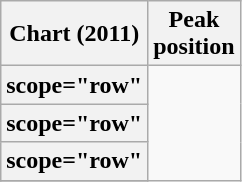<table class="wikitable sortable plainrowheaders" style="text-align:center;">
<tr>
<th scope="col">Chart (2011)</th>
<th scope="col">Peak<br>position</th>
</tr>
<tr>
<th>scope="row"</th>
</tr>
<tr>
<th>scope="row"</th>
</tr>
<tr>
<th>scope="row"</th>
</tr>
<tr>
</tr>
</table>
